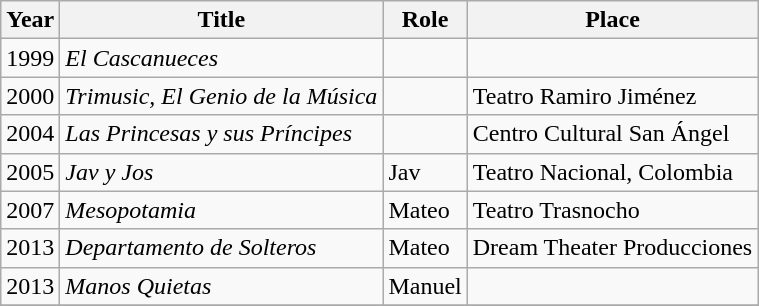<table class="wikitable sortable">
<tr>
<th>Year</th>
<th>Title</th>
<th>Role</th>
<th>Place</th>
</tr>
<tr>
<td>1999</td>
<td><em>El Cascanueces</em></td>
<td></td>
<td></td>
</tr>
<tr>
<td>2000</td>
<td><em>Trimusic, El Genio de la Música</em></td>
<td></td>
<td>Teatro Ramiro Jiménez</td>
</tr>
<tr>
<td>2004</td>
<td><em>Las Princesas y sus Príncipes</em></td>
<td></td>
<td>Centro Cultural San Ángel</td>
</tr>
<tr>
<td>2005</td>
<td><em>Jav y Jos</em></td>
<td>Jav</td>
<td>Teatro Nacional, Colombia</td>
</tr>
<tr>
<td>2007</td>
<td><em>Mesopotamia</em></td>
<td>Mateo</td>
<td>Teatro Trasnocho</td>
</tr>
<tr>
<td>2013</td>
<td><em>Departamento de Solteros</em></td>
<td>Mateo</td>
<td>Dream Theater Producciones</td>
</tr>
<tr>
<td>2013</td>
<td><em>Manos Quietas</em></td>
<td>Manuel</td>
<td></td>
</tr>
<tr>
</tr>
</table>
